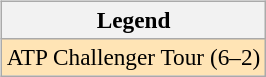<table>
<tr valign=top>
<td><br><table class=wikitable style=font-size:97%>
<tr>
<th>Legend</th>
</tr>
<tr bgcolor=moccasin>
<td>ATP Challenger Tour (6–2)</td>
</tr>
</table>
</td>
<td></td>
</tr>
</table>
